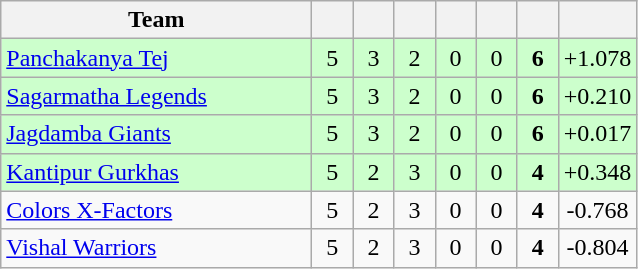<table class="wikitable" style="text-align: center;">
<tr>
<th width=200>Team</th>
<th width=20></th>
<th width=20></th>
<th width=20></th>
<th width=20></th>
<th width=20></th>
<th width=20></th>
<th width=20></th>
</tr>
<tr style="background:#ccffcc;">
<td align=left><a href='#'>Panchakanya Tej</a></td>
<td>5</td>
<td>3</td>
<td>2</td>
<td>0</td>
<td>0</td>
<td><strong>6</strong></td>
<td>+1.078</td>
</tr>
<tr style="background:#ccffcc;">
<td align=left><a href='#'>Sagarmatha Legends</a></td>
<td>5</td>
<td>3</td>
<td>2</td>
<td>0</td>
<td>0</td>
<td><strong>6</strong></td>
<td>+0.210</td>
</tr>
<tr style="background:#ccffcc;">
<td align=left><a href='#'>Jagdamba Giants</a></td>
<td>5</td>
<td>3</td>
<td>2</td>
<td>0</td>
<td>0</td>
<td><strong>6</strong></td>
<td>+0.017</td>
</tr>
<tr style="background:#ccffcc;">
<td align=left><a href='#'>Kantipur Gurkhas</a></td>
<td>5</td>
<td>2</td>
<td>3</td>
<td>0</td>
<td>0</td>
<td><strong>4</strong></td>
<td>+0.348</td>
</tr>
<tr>
<td align=left><a href='#'>Colors X-Factors</a></td>
<td>5</td>
<td>2</td>
<td>3</td>
<td>0</td>
<td>0</td>
<td><strong>4</strong></td>
<td>-0.768</td>
</tr>
<tr>
<td align=left><a href='#'>Vishal Warriors</a></td>
<td>5</td>
<td>2</td>
<td>3</td>
<td>0</td>
<td>0</td>
<td><strong>4</strong></td>
<td>-0.804</td>
</tr>
</table>
